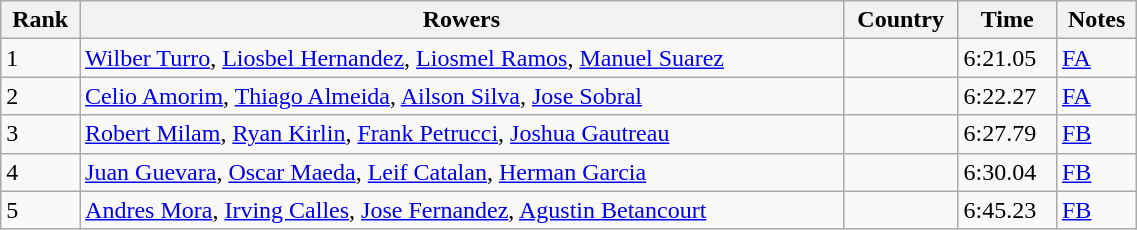<table class="wikitable" width=60%>
<tr>
<th>Rank</th>
<th>Rowers</th>
<th>Country</th>
<th>Time</th>
<th>Notes</th>
</tr>
<tr>
<td>1</td>
<td><a href='#'>Wilber Turro</a>, <a href='#'>Liosbel Hernandez</a>, <a href='#'>Liosmel Ramos</a>, <a href='#'>Manuel Suarez</a></td>
<td></td>
<td>6:21.05</td>
<td><a href='#'>FA</a></td>
</tr>
<tr>
<td>2</td>
<td><a href='#'>Celio Amorim</a>, <a href='#'>Thiago Almeida</a>, <a href='#'>Ailson Silva</a>, <a href='#'>Jose Sobral</a></td>
<td></td>
<td>6:22.27</td>
<td><a href='#'>FA</a></td>
</tr>
<tr>
<td>3</td>
<td><a href='#'>Robert Milam</a>, <a href='#'>Ryan Kirlin</a>, <a href='#'>Frank Petrucci</a>, <a href='#'>Joshua Gautreau</a></td>
<td></td>
<td>6:27.79</td>
<td><a href='#'>FB</a></td>
</tr>
<tr>
<td>4</td>
<td><a href='#'>Juan Guevara</a>, <a href='#'>Oscar Maeda</a>, <a href='#'>Leif Catalan</a>, <a href='#'>Herman Garcia</a></td>
<td></td>
<td>6:30.04</td>
<td><a href='#'>FB</a></td>
</tr>
<tr>
<td>5</td>
<td><a href='#'>Andres Mora</a>, <a href='#'>Irving Calles</a>, <a href='#'>Jose Fernandez</a>, <a href='#'>Agustin Betancourt</a></td>
<td></td>
<td>6:45.23</td>
<td><a href='#'>FB</a></td>
</tr>
</table>
